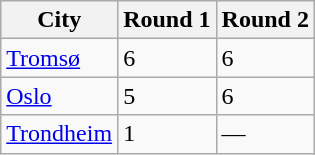<table class=wikitable>
<tr>
<th>City</th>
<th>Round 1</th>
<th>Round 2</th>
</tr>
<tr>
<td><a href='#'>Tromsø</a></td>
<td>6</td>
<td>6</td>
</tr>
<tr>
<td><a href='#'>Oslo</a></td>
<td>5</td>
<td>6</td>
</tr>
<tr>
<td><a href='#'>Trondheim</a></td>
<td>1</td>
<td>—</td>
</tr>
</table>
